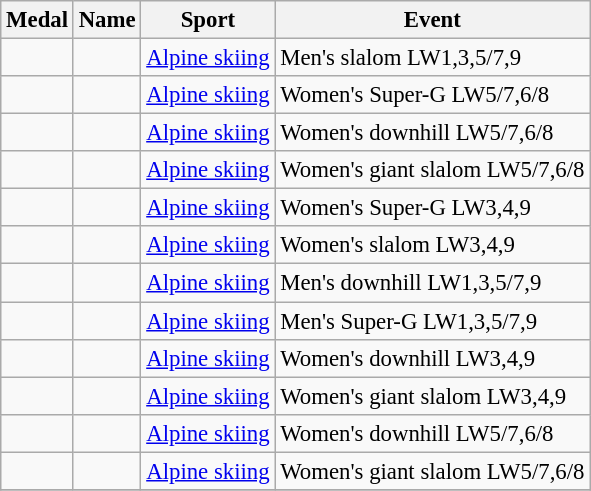<table class="wikitable sortable" style="font-size: 95%;">
<tr>
<th>Medal</th>
<th>Name</th>
<th>Sport</th>
<th>Event</th>
</tr>
<tr>
<td></td>
<td></td>
<td><a href='#'>Alpine skiing</a></td>
<td>Men's slalom LW1,3,5/7,9</td>
</tr>
<tr>
<td></td>
<td></td>
<td><a href='#'>Alpine skiing</a></td>
<td>Women's Super-G LW5/7,6/8</td>
</tr>
<tr>
<td></td>
<td></td>
<td><a href='#'>Alpine skiing</a></td>
<td>Women's downhill LW5/7,6/8</td>
</tr>
<tr>
<td></td>
<td></td>
<td><a href='#'>Alpine skiing</a></td>
<td>Women's giant slalom LW5/7,6/8</td>
</tr>
<tr>
<td></td>
<td></td>
<td><a href='#'>Alpine skiing</a></td>
<td>Women's Super-G LW3,4,9</td>
</tr>
<tr>
<td></td>
<td></td>
<td><a href='#'>Alpine skiing</a></td>
<td>Women's slalom LW3,4,9</td>
</tr>
<tr>
<td></td>
<td></td>
<td><a href='#'>Alpine skiing</a></td>
<td>Men's downhill LW1,3,5/7,9</td>
</tr>
<tr>
<td></td>
<td></td>
<td><a href='#'>Alpine skiing</a></td>
<td>Men's Super-G LW1,3,5/7,9</td>
</tr>
<tr>
<td></td>
<td></td>
<td><a href='#'>Alpine skiing</a></td>
<td>Women's downhill LW3,4,9</td>
</tr>
<tr>
<td></td>
<td></td>
<td><a href='#'>Alpine skiing</a></td>
<td>Women's giant slalom LW3,4,9</td>
</tr>
<tr>
<td></td>
<td></td>
<td><a href='#'>Alpine skiing</a></td>
<td>Women's downhill LW5/7,6/8</td>
</tr>
<tr>
<td></td>
<td></td>
<td><a href='#'>Alpine skiing</a></td>
<td>Women's giant slalom LW5/7,6/8</td>
</tr>
<tr>
</tr>
</table>
